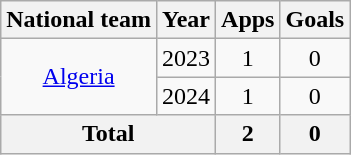<table class="wikitable" style="text-align:center">
<tr>
<th>National team</th>
<th>Year</th>
<th>Apps</th>
<th>Goals</th>
</tr>
<tr>
<td rowspan="2"><a href='#'>Algeria</a></td>
<td>2023</td>
<td>1</td>
<td>0</td>
</tr>
<tr>
<td>2024</td>
<td>1</td>
<td>0</td>
</tr>
<tr>
<th colspan="2">Total</th>
<th>2</th>
<th>0</th>
</tr>
</table>
